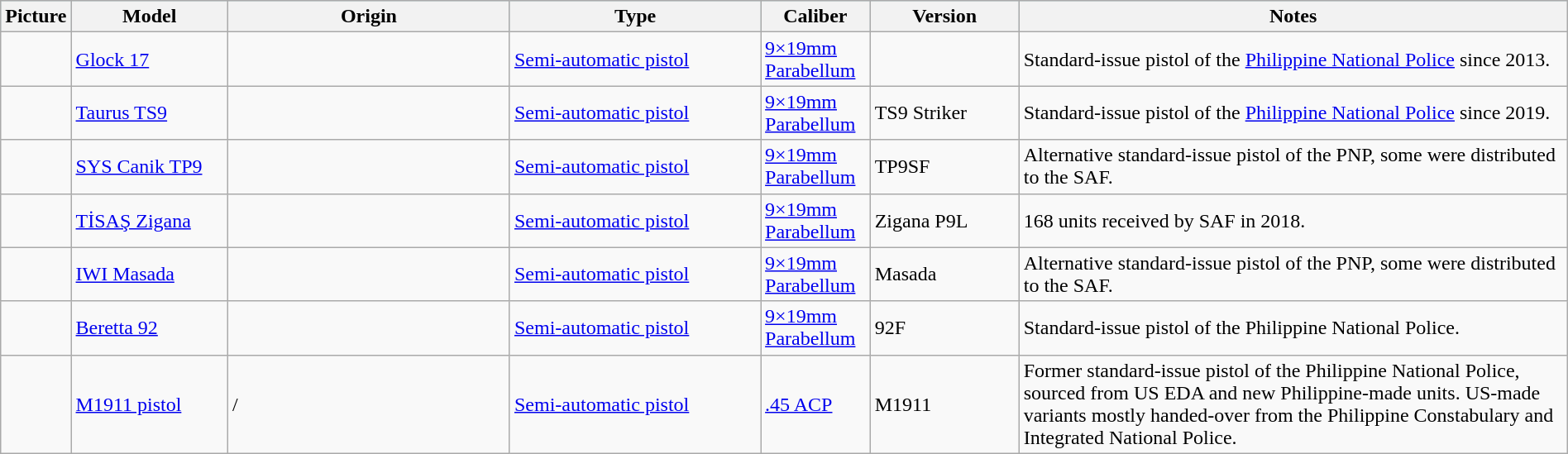<table class="wikitable" style="width:100%;">
<tr bgcolor=#B0E0E6>
<th style="width:3%;">Picture</th>
<th style="width:10%;">Model</th>
<th style="width:18%;">Origin</th>
<th style="width:16%;">Type</th>
<th style="width:7%;">Caliber</th>
<th style="width:%;">Version</th>
<th style="width:35%;">Notes</th>
</tr>
<tr>
<td></td>
<td><a href='#'>Glock 17</a></td>
<td></td>
<td><a href='#'>Semi-automatic pistol</a></td>
<td><a href='#'>9×19mm Parabellum</a></td>
<td></td>
<td>Standard-issue pistol of the <a href='#'>Philippine National Police</a> since 2013.</td>
</tr>
<tr>
<td></td>
<td><a href='#'>Taurus TS9</a></td>
<td></td>
<td><a href='#'>Semi-automatic pistol</a></td>
<td><a href='#'>9×19mm Parabellum</a></td>
<td>TS9 Striker</td>
<td>Standard-issue pistol of the <a href='#'>Philippine National Police</a> since 2019.</td>
</tr>
<tr>
<td></td>
<td><a href='#'>SYS Canik TP9</a></td>
<td></td>
<td><a href='#'>Semi-automatic pistol</a></td>
<td><a href='#'>9×19mm Parabellum</a></td>
<td>TP9SF</td>
<td>Alternative standard-issue pistol of the PNP, some were distributed to the SAF.</td>
</tr>
<tr>
<td></td>
<td><a href='#'>TİSAŞ Zigana</a></td>
<td></td>
<td><a href='#'>Semi-automatic pistol</a></td>
<td><a href='#'>9×19mm Parabellum</a></td>
<td>Zigana P9L</td>
<td>168 units received by SAF in 2018.</td>
</tr>
<tr>
<td></td>
<td><a href='#'>IWI Masada</a></td>
<td></td>
<td><a href='#'>Semi-automatic pistol</a></td>
<td><a href='#'>9×19mm Parabellum</a></td>
<td>Masada</td>
<td>Alternative standard-issue pistol of the PNP, some were distributed to the SAF.</td>
</tr>
<tr>
<td></td>
<td><a href='#'>Beretta 92</a></td>
<td></td>
<td><a href='#'>Semi-automatic pistol</a></td>
<td><a href='#'>9×19mm Parabellum</a></td>
<td>92F</td>
<td>Standard-issue pistol of the Philippine National Police.</td>
</tr>
<tr>
<td></td>
<td><a href='#'>M1911 pistol</a></td>
<td> /<br></td>
<td><a href='#'>Semi-automatic pistol</a></td>
<td><a href='#'>.45 ACP</a></td>
<td>M1911</td>
<td>Former standard-issue pistol of the Philippine National Police, sourced from US EDA and new Philippine-made units. US-made variants mostly handed-over from the Philippine Constabulary and Integrated National Police.</td>
</tr>
</table>
